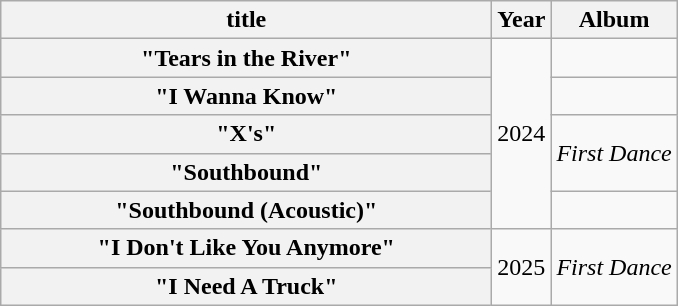<table class="wikitable plainrowheaders" style="text-align:center;">
<tr>
<th scope="col" style="width:20em;">title</th>
<th scope="col">Year</th>
<th scope="col">Album</th>
</tr>
<tr>
<th scope="row">"Tears in the River"</th>
<td rowspan="5">2024</td>
<td></td>
</tr>
<tr>
<th scope="row">"I Wanna Know"</th>
<td></td>
</tr>
<tr>
<th scope="row">"X's"</th>
<td rowspan="2"><em>First Dance</em></td>
</tr>
<tr>
<th scope="row">"Southbound"</th>
</tr>
<tr>
<th scope="row">"Southbound (Acoustic)"</th>
<td></td>
</tr>
<tr>
<th scope="row">"I Don't Like You Anymore"</th>
<td rowspan="5">2025</td>
<td rowspan="2"><em>First Dance</em></td>
</tr>
<tr>
<th scope="row">"I Need A Truck"</th>
</tr>
</table>
